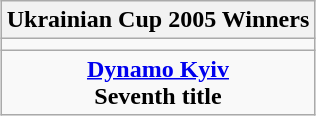<table class="wikitable" style="text-align: center; margin: 0 auto;">
<tr>
<th>Ukrainian Cup 2005 Winners</th>
</tr>
<tr>
<td></td>
</tr>
<tr>
<td><strong><a href='#'>Dynamo Kyiv</a></strong><br><strong>Seventh title</strong></td>
</tr>
</table>
